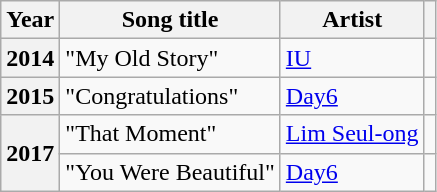<table class="wikitable plainrowheaders sortable">
<tr>
<th scope="col">Year</th>
<th scope="col">Song title</th>
<th scope="col">Artist</th>
<th scope="col" class="unsortable"></th>
</tr>
<tr>
<th scope="row">2014</th>
<td>"My Old Story"</td>
<td><a href='#'>IU</a></td>
<td style="text-align:center"></td>
</tr>
<tr>
<th scope="row">2015</th>
<td>"Congratulations"</td>
<td><a href='#'>Day6</a></td>
<td style="text-align:center"></td>
</tr>
<tr>
<th scope="row" rowspan="2">2017</th>
<td>"That Moment"</td>
<td><a href='#'>Lim Seul-ong</a></td>
<td style="text-align:center"></td>
</tr>
<tr>
<td>"You Were Beautiful"</td>
<td><a href='#'>Day6</a></td>
<td style="text-align:center"></td>
</tr>
</table>
